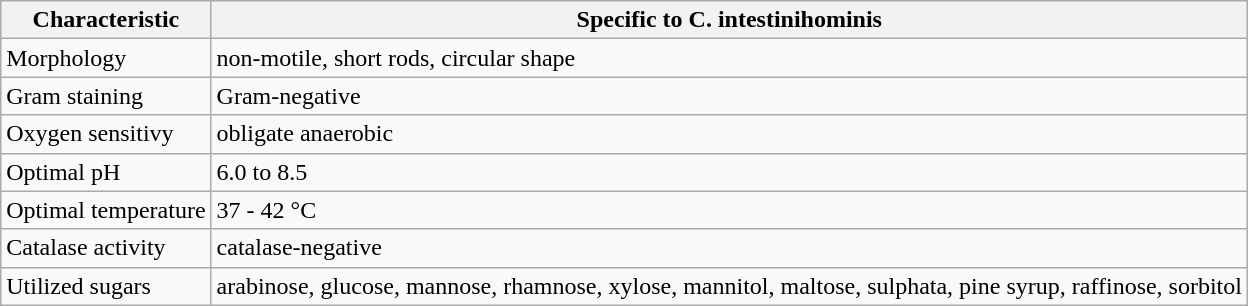<table class="wikitable">
<tr>
<th>Characteristic</th>
<th>Specific to C. intestinihominis</th>
</tr>
<tr>
<td>Morphology</td>
<td>non-motile, short rods, circular shape</td>
</tr>
<tr>
<td>Gram staining</td>
<td>Gram-negative</td>
</tr>
<tr>
<td>Oxygen sensitivy</td>
<td>obligate anaerobic</td>
</tr>
<tr>
<td>Optimal pH</td>
<td>6.0 to 8.5</td>
</tr>
<tr>
<td>Optimal temperature</td>
<td>37 - 42 °C</td>
</tr>
<tr>
<td>Catalase activity</td>
<td>catalase-negative</td>
</tr>
<tr>
<td>Utilized sugars</td>
<td>arabinose, glucose, mannose, rhamnose, xylose, mannitol, maltose, sulphata, pine syrup, raffinose, sorbitol</td>
</tr>
</table>
